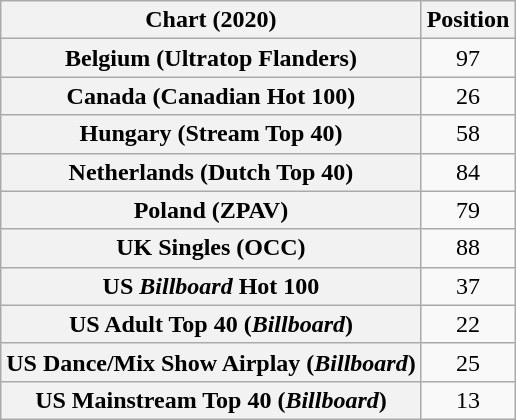<table class="wikitable sortable plainrowheaders" style="text-align:center">
<tr>
<th scope="col">Chart (2020)</th>
<th scope="col">Position</th>
</tr>
<tr>
<th scope="row">Belgium (Ultratop Flanders)</th>
<td>97</td>
</tr>
<tr>
<th scope="row">Canada (Canadian Hot 100)</th>
<td>26</td>
</tr>
<tr>
<th scope="row">Hungary (Stream Top 40)</th>
<td>58</td>
</tr>
<tr>
<th scope="row">Netherlands (Dutch Top 40)</th>
<td>84</td>
</tr>
<tr>
<th scope="row">Poland (ZPAV)</th>
<td>79</td>
</tr>
<tr>
<th scope="row">UK Singles (OCC)</th>
<td>88</td>
</tr>
<tr>
<th scope="row">US <em>Billboard</em> Hot 100</th>
<td>37</td>
</tr>
<tr>
<th scope="row">US Adult Top 40 (<em>Billboard</em>)</th>
<td>22</td>
</tr>
<tr>
<th scope="row">US Dance/Mix Show Airplay (<em>Billboard</em>)</th>
<td>25</td>
</tr>
<tr>
<th scope="row">US Mainstream Top 40 (<em>Billboard</em>)</th>
<td>13</td>
</tr>
</table>
